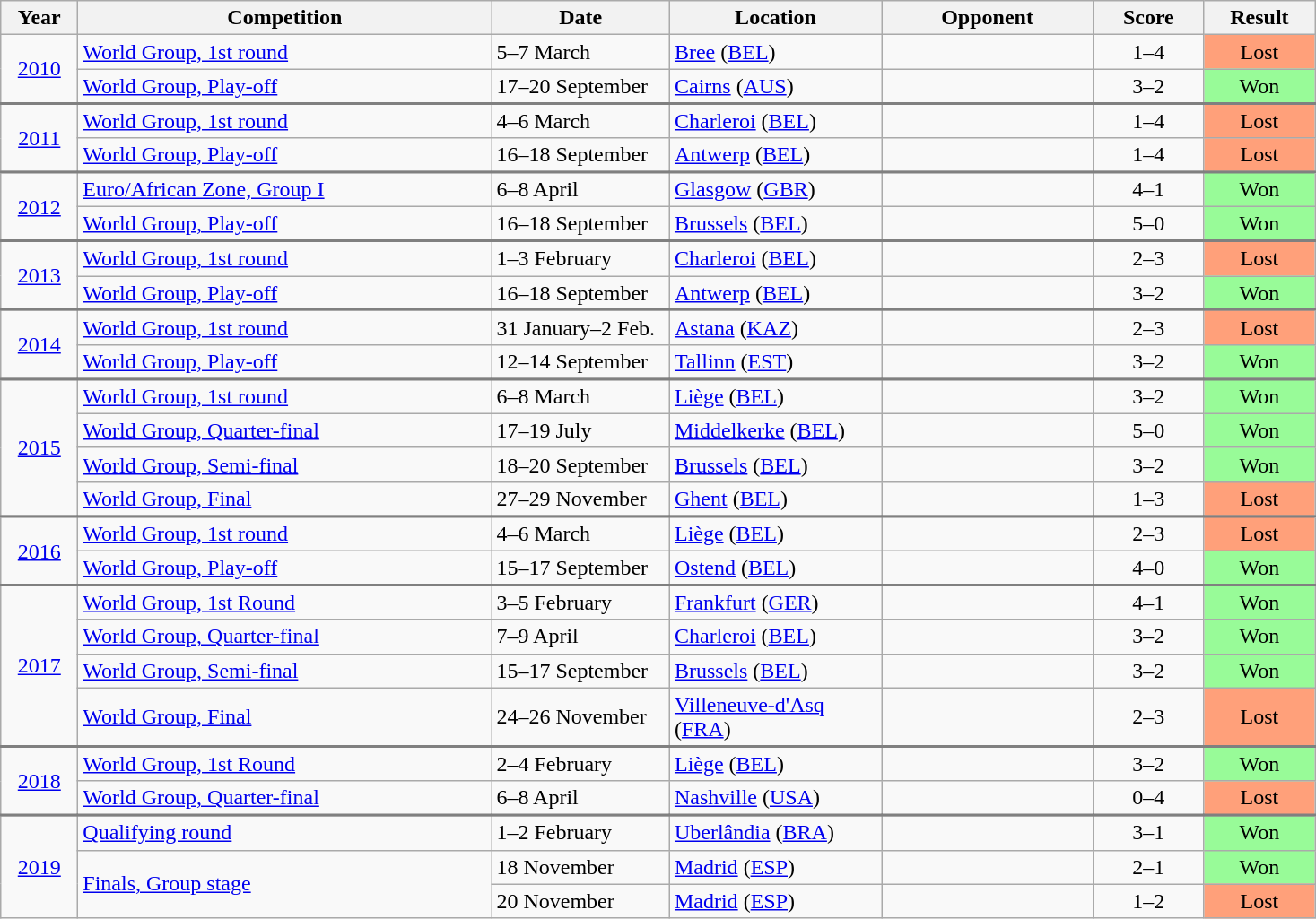<table class="wikitable sortable collapsible collapsed">
<tr>
<th width="50">Year</th>
<th width="300">Competition</th>
<th width="125">Date</th>
<th width="150">Location</th>
<th width="150">Opponent</th>
<th width="75">Score</th>
<th width="75">Result</th>
</tr>
<tr>
<td align="center" rowspan="2"><a href='#'>2010</a></td>
<td><a href='#'>World Group, 1st round</a></td>
<td>5–7 March</td>
<td><a href='#'>Bree</a> (<a href='#'>BEL</a>)</td>
<td></td>
<td align="center">1–4</td>
<td align="center" bgcolor="FFA07A">Lost</td>
</tr>
<tr>
<td><a href='#'>World Group, Play-off</a></td>
<td>17–20 September</td>
<td><a href='#'>Cairns</a> (<a href='#'>AUS</a>)</td>
<td></td>
<td align="center">3–2</td>
<td align="center" bgcolor="#98FB98">Won</td>
</tr>
<tr>
</tr>
<tr style="border-top:2px solid gray;">
<td align="center" rowspan="2"><a href='#'>2011</a></td>
<td><a href='#'>World Group, 1st round</a></td>
<td>4–6 March</td>
<td><a href='#'>Charleroi</a> (<a href='#'>BEL</a>)</td>
<td></td>
<td align="center">1–4</td>
<td align="center" bgcolor="FFA07A">Lost</td>
</tr>
<tr>
<td><a href='#'>World Group, Play-off</a></td>
<td>16–18 September</td>
<td><a href='#'>Antwerp</a> (<a href='#'>BEL</a>)</td>
<td></td>
<td align="center">1–4</td>
<td align="center" bgcolor="FFA07A">Lost</td>
</tr>
<tr>
</tr>
<tr style="border-top:2px solid gray;">
<td align="center" rowspan="2"><a href='#'>2012</a></td>
<td><a href='#'>Euro/African Zone, Group I</a></td>
<td>6–8 April</td>
<td><a href='#'>Glasgow</a> (<a href='#'>GBR</a>)</td>
<td></td>
<td align="center">4–1</td>
<td align="center" bgcolor="#98FB98">Won</td>
</tr>
<tr>
<td><a href='#'>World Group, Play-off</a></td>
<td>16–18 September</td>
<td><a href='#'>Brussels</a> (<a href='#'>BEL</a>)</td>
<td></td>
<td align="center">5–0</td>
<td align="center" bgcolor="#98FB98">Won</td>
</tr>
<tr>
</tr>
<tr style="border-top:2px solid gray;">
<td align="center" rowspan="2"><a href='#'>2013</a></td>
<td><a href='#'>World Group, 1st round</a></td>
<td>1–3 February</td>
<td><a href='#'>Charleroi</a> (<a href='#'>BEL</a>)</td>
<td></td>
<td align="center">2–3</td>
<td align="center" bgcolor="FFA07A">Lost</td>
</tr>
<tr>
<td><a href='#'>World Group, Play-off</a></td>
<td>16–18 September</td>
<td><a href='#'>Antwerp</a> (<a href='#'>BEL</a>)</td>
<td></td>
<td align="center">3–2</td>
<td align="center" bgcolor="#98FB98">Won</td>
</tr>
<tr>
</tr>
<tr style="border-top:2px solid gray;">
<td align="center" rowspan="2"><a href='#'>2014</a></td>
<td><a href='#'>World Group, 1st round</a></td>
<td>31 January–2 Feb.</td>
<td><a href='#'>Astana</a> (<a href='#'>KAZ</a>)</td>
<td></td>
<td align="center">2–3</td>
<td align="center" bgcolor="FFA07A">Lost</td>
</tr>
<tr>
<td><a href='#'>World Group, Play-off</a></td>
<td>12–14 September</td>
<td><a href='#'>Tallinn</a> (<a href='#'>EST</a>)</td>
<td></td>
<td align="center">3–2</td>
<td align="center" bgcolor="#98FB98">Won</td>
</tr>
<tr>
</tr>
<tr style="border-top:2px solid gray;">
<td align="center" rowspan="4"><a href='#'>2015</a></td>
<td><a href='#'>World Group, 1st round</a></td>
<td>6–8 March</td>
<td><a href='#'>Liège</a> (<a href='#'>BEL</a>)</td>
<td></td>
<td align="center">3–2</td>
<td align="center" bgcolor="#98FB98">Won</td>
</tr>
<tr>
<td><a href='#'>World Group, Quarter-final</a></td>
<td>17–19 July</td>
<td><a href='#'>Middelkerke</a> (<a href='#'>BEL</a>)</td>
<td></td>
<td align="center">5–0</td>
<td align="center" bgcolor="#98FB98">Won</td>
</tr>
<tr>
<td><a href='#'>World Group, Semi-final</a></td>
<td>18–20 September</td>
<td><a href='#'>Brussels</a> (<a href='#'>BEL</a>)</td>
<td></td>
<td align="center">3–2</td>
<td align="center" bgcolor="#98FB98">Won</td>
</tr>
<tr>
<td><a href='#'>World Group, Final</a></td>
<td>27–29 November</td>
<td><a href='#'>Ghent</a> (<a href='#'>BEL</a>)</td>
<td></td>
<td align="center">1–3</td>
<td align="center" bgcolor="FFA07A">Lost</td>
</tr>
<tr>
</tr>
<tr style="border-top:2px solid gray;">
<td align="center" rowspan="2"><a href='#'>2016</a></td>
<td><a href='#'>World Group, 1st round</a></td>
<td>4–6 March</td>
<td><a href='#'>Liège</a> (<a href='#'>BEL</a>)</td>
<td></td>
<td align="center">2–3</td>
<td align="center" bgcolor="FFA07A">Lost</td>
</tr>
<tr>
<td><a href='#'>World Group, Play-off</a></td>
<td>15–17 September</td>
<td><a href='#'>Ostend</a> (<a href='#'>BEL</a>)</td>
<td></td>
<td align="center">4–0</td>
<td align="center" bgcolor="#98FB98">Won</td>
</tr>
<tr>
</tr>
<tr style="border-top:2px solid gray;">
<td align="center" rowspan=4><a href='#'>2017</a></td>
<td><a href='#'>World Group, 1st Round</a></td>
<td>3–5 February</td>
<td><a href='#'>Frankfurt</a> (<a href='#'>GER</a>)</td>
<td></td>
<td align="center">4–1</td>
<td align="center" bgcolor="#98FB98">Won</td>
</tr>
<tr>
<td><a href='#'>World Group, Quarter-final</a></td>
<td>7–9 April</td>
<td><a href='#'>Charleroi</a> (<a href='#'>BEL</a>)</td>
<td></td>
<td align="center">3–2</td>
<td align="center" bgcolor="#98FB98">Won</td>
</tr>
<tr>
<td><a href='#'>World Group, Semi-final</a></td>
<td>15–17 September</td>
<td><a href='#'>Brussels</a> (<a href='#'>BEL</a>)</td>
<td></td>
<td align="center">3–2</td>
<td align="center" bgcolor="#98FB98">Won</td>
</tr>
<tr>
<td><a href='#'>World Group, Final</a></td>
<td>24–26 November</td>
<td><a href='#'>Villeneuve-d'Asq</a> (<a href='#'>FRA</a>)</td>
<td></td>
<td style="text-align:center">2–3</td>
<td style="text-align:center" bgcolor="FFA07A">Lost</td>
</tr>
<tr>
</tr>
<tr style="border-top:2px solid gray;">
<td align="center" rowspan=2><a href='#'>2018</a></td>
<td><a href='#'>World Group, 1st Round</a></td>
<td>2–4 February</td>
<td><a href='#'>Liège</a> (<a href='#'>BEL</a>)</td>
<td></td>
<td align="center">3–2</td>
<td align="center" bgcolor="#98FB98">Won</td>
</tr>
<tr>
<td><a href='#'>World Group, Quarter-final</a></td>
<td>6–8 April</td>
<td><a href='#'>Nashville</a> (<a href='#'>USA</a>)</td>
<td></td>
<td style="text-align:center">0–4</td>
<td style="text-align:center" bgcolor="FFA07A">Lost</td>
</tr>
<tr>
</tr>
<tr style="border-top:2px solid gray;">
<td align="center" rowspan=3><a href='#'>2019</a></td>
<td><a href='#'>Qualifying round</a></td>
<td>1–2 February</td>
<td><a href='#'>Uberlândia</a> (<a href='#'>BRA</a>)</td>
<td></td>
<td align="center">3–1</td>
<td align="center" bgcolor="#98FB98">Won</td>
</tr>
<tr>
<td rowspan="2"><a href='#'>Finals, Group stage</a></td>
<td>18 November</td>
<td><a href='#'>Madrid</a> (<a href='#'>ESP</a>)</td>
<td></td>
<td align="center">2–1</td>
<td align="center" bgcolor="#98FB98">Won</td>
</tr>
<tr>
<td>20 November</td>
<td><a href='#'>Madrid</a> (<a href='#'>ESP</a>)</td>
<td></td>
<td align="center">1–2</td>
<td style="text-align:center" bgcolor="FFA07A">Lost</td>
</tr>
</table>
